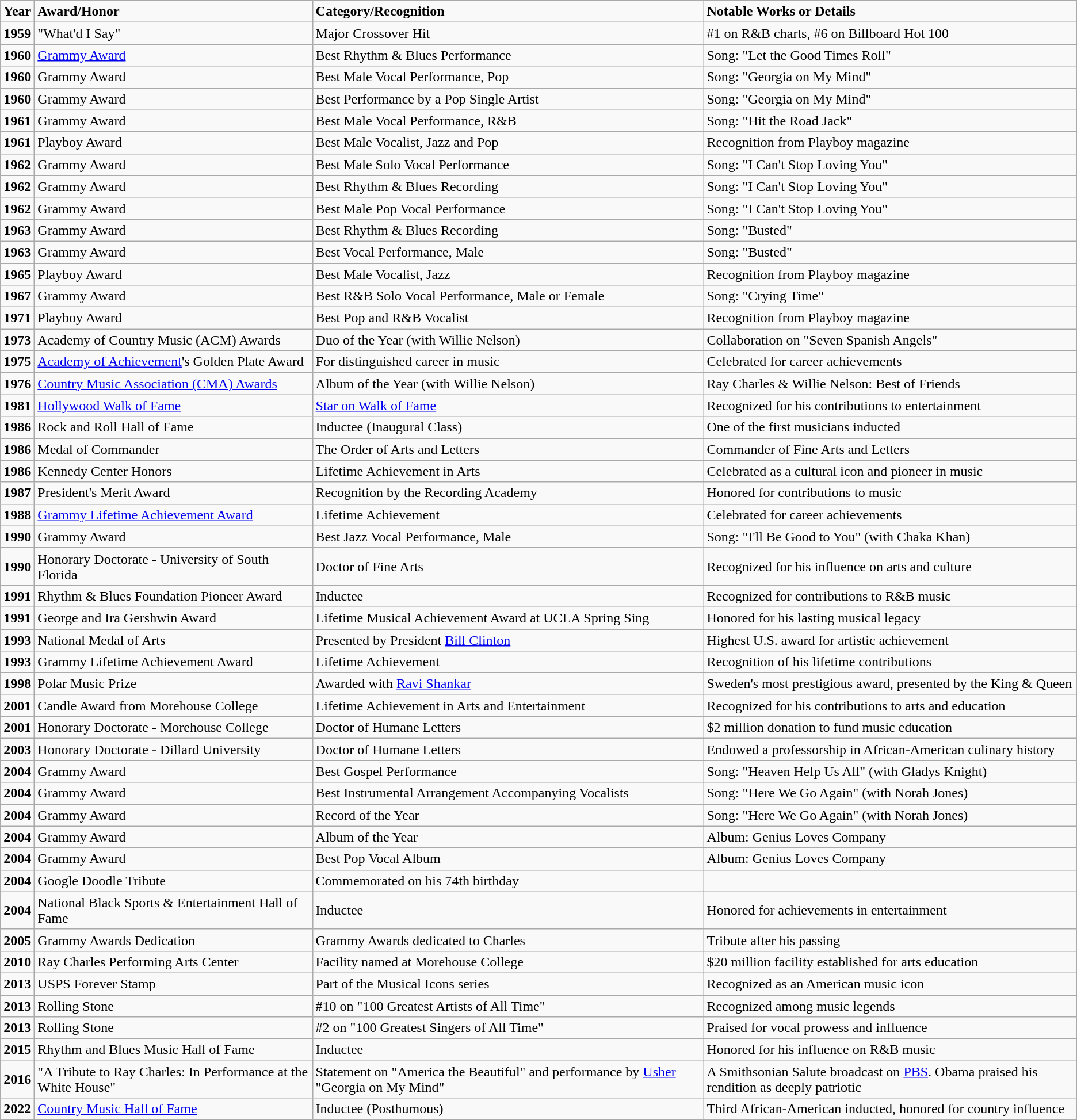<table class="wikitable">
<tr>
<td><strong>Year</strong></td>
<td><strong>Award/Honor</strong></td>
<td><strong>Category/Recognition</strong></td>
<td><strong>Notable Works or Details</strong></td>
</tr>
<tr>
<td><strong>1959</strong></td>
<td>"What'd I Say"</td>
<td>Major Crossover Hit</td>
<td>#1 on R&B charts, #6 on  Billboard Hot 100</td>
</tr>
<tr>
<td><strong>1960</strong></td>
<td><a href='#'>Grammy Award</a></td>
<td>Best Rhythm & Blues Performance</td>
<td>Song: "Let the Good Times Roll"</td>
</tr>
<tr>
<td><strong>1960</strong></td>
<td>Grammy Award</td>
<td>Best Male Vocal Performance, Pop</td>
<td>Song:  "Georgia on My Mind"</td>
</tr>
<tr>
<td><strong>1960</strong></td>
<td>Grammy  Award</td>
<td>Best  Performance by a Pop Single Artist</td>
<td>Song: "Georgia on My Mind"</td>
</tr>
<tr>
<td><strong>1961</strong></td>
<td>Grammy Award</td>
<td>Best Male Vocal Performance,  R&B</td>
<td>Song:  "Hit the Road Jack"</td>
</tr>
<tr>
<td><strong>1961</strong></td>
<td>Playboy  Award</td>
<td>Best  Male Vocalist, Jazz and Pop</td>
<td>Recognition  from Playboy magazine</td>
</tr>
<tr>
<td><strong>1962</strong></td>
<td>Grammy Award</td>
<td>Best Male Solo Vocal Performance</td>
<td>Song:  "I Can't Stop Loving You"</td>
</tr>
<tr>
<td><strong>1962</strong></td>
<td>Grammy  Award</td>
<td>Best  Rhythm & Blues Recording</td>
<td>Song: "I Can't Stop Loving You"</td>
</tr>
<tr>
<td><strong>1962</strong></td>
<td>Grammy Award</td>
<td>Best Male Pop Vocal Performance</td>
<td>Song:  "I Can't Stop Loving You"</td>
</tr>
<tr>
<td><strong>1963</strong></td>
<td>Grammy  Award</td>
<td>Best  Rhythm & Blues Recording</td>
<td>Song: "Busted"</td>
</tr>
<tr>
<td><strong>1963</strong></td>
<td>Grammy Award</td>
<td>Best Vocal Performance, Male</td>
<td>Song:  "Busted"</td>
</tr>
<tr>
<td><strong>1965</strong></td>
<td>Playboy  Award</td>
<td>Best  Male Vocalist, Jazz</td>
<td>Recognition  from Playboy magazine</td>
</tr>
<tr>
<td><strong>1967</strong></td>
<td>Grammy Award</td>
<td>Best R&B Solo Vocal  Performance, Male or Female</td>
<td>Song:  "Crying Time"</td>
</tr>
<tr>
<td><strong>1971</strong></td>
<td>Playboy  Award</td>
<td>Best  Pop and R&B Vocalist</td>
<td>Recognition  from Playboy magazine</td>
</tr>
<tr>
<td><strong>1973</strong></td>
<td>Academy of Country Music (ACM)  Awards</td>
<td>Duo of the Year (with Willie  Nelson)</td>
<td>Collaboration on "Seven  Spanish Angels"</td>
</tr>
<tr>
<td><strong>1975</strong></td>
<td><a href='#'>Academy  of Achievement</a>'s Golden Plate Award</td>
<td>For  distinguished career in music</td>
<td>Celebrated  for career achievements</td>
</tr>
<tr>
<td><strong>1976</strong></td>
<td><a href='#'>Country Music Association (CMA)  Awards</a></td>
<td>Album of the Year (with Willie  Nelson)</td>
<td>Ray Charles & Willie Nelson: Best of Friends</td>
</tr>
<tr>
<td><strong>1981</strong></td>
<td><a href='#'>Hollywood Walk of Fame</a></td>
<td><a href='#'>Star on Walk of Fame</a></td>
<td>Recognized  for his contributions to entertainment</td>
</tr>
<tr>
<td><strong>1986</strong></td>
<td>Rock and Roll Hall of Fame</td>
<td>Inductee (Inaugural Class)</td>
<td>One of the first musicians  inducted</td>
</tr>
<tr>
<td><strong>1986</strong></td>
<td>Medal of Commander</td>
<td>The Order of Arts and Letters</td>
<td>Commander of Fine Arts and Letters<br></td>
</tr>
<tr>
<td><strong>1986</strong></td>
<td>Kennedy Center Honors</td>
<td>Lifetime Achievement in Arts</td>
<td>Celebrated  as a cultural icon and pioneer in music</td>
</tr>
<tr>
<td><strong>1987</strong></td>
<td>President's  Merit Award</td>
<td>Recognition  by the Recording Academy</td>
<td>Honored  for contributions to music</td>
</tr>
<tr>
<td><strong>1988</strong></td>
<td><a href='#'>Grammy Lifetime Achievement  Award</a></td>
<td>Lifetime Achievement</td>
<td>Celebrated for career  achievements</td>
</tr>
<tr>
<td><strong>1990</strong></td>
<td>Grammy Award</td>
<td>Best Jazz Vocal Performance,  Male</td>
<td>Song:  "I'll Be Good to You" (with Chaka Khan)</td>
</tr>
<tr>
<td><strong>1990</strong></td>
<td>Honorary  Doctorate - University of South Florida</td>
<td>Doctor  of Fine Arts</td>
<td>Recognized  for his influence on arts and culture</td>
</tr>
<tr>
<td><strong>1991</strong></td>
<td>Rhythm & Blues Foundation  Pioneer Award</td>
<td>Inductee</td>
<td>Recognized for contributions to  R&B music</td>
</tr>
<tr>
<td><strong>1991</strong></td>
<td>George  and Ira Gershwin Award</td>
<td>Lifetime  Musical Achievement Award at UCLA Spring Sing</td>
<td>Honored  for his lasting musical legacy</td>
</tr>
<tr>
<td><strong>1993</strong></td>
<td>National Medal of Arts</td>
<td>Presented by President <a href='#'>Bill Clinton</a></td>
<td>Highest U.S. award for artistic  achievement</td>
</tr>
<tr>
<td><strong>1993</strong></td>
<td>Grammy Lifetime Achievement Award</td>
<td>Lifetime  Achievement</td>
<td>Recognition  of his lifetime contributions</td>
</tr>
<tr>
<td><strong>1998</strong></td>
<td>Polar Music Prize</td>
<td>Awarded with <a href='#'>Ravi Shankar</a></td>
<td>Sweden's most prestigious award,  presented by the King & Queen</td>
</tr>
<tr>
<td><strong>2001</strong></td>
<td>Candle  Award from Morehouse College</td>
<td>Lifetime  Achievement in Arts and Entertainment</td>
<td>Recognized  for his contributions to arts and education</td>
</tr>
<tr>
<td><strong>2001</strong></td>
<td>Honorary Doctorate - Morehouse  College</td>
<td>Doctor of Humane Letters</td>
<td>$2 million donation to fund  music education</td>
</tr>
<tr>
<td><strong>2003</strong></td>
<td>Honorary  Doctorate - Dillard University</td>
<td>Doctor  of Humane Letters</td>
<td>Endowed  a professorship in African-American culinary history</td>
</tr>
<tr>
<td><strong>2004</strong></td>
<td>Grammy Award</td>
<td>Best Gospel Performance</td>
<td>Song:  "Heaven Help Us All" (with Gladys Knight)</td>
</tr>
<tr>
<td><strong>2004</strong></td>
<td>Grammy Award</td>
<td>Best  Instrumental Arrangement Accompanying Vocalists</td>
<td>Song: "Here We Go Again" (with Norah Jones)</td>
</tr>
<tr>
<td><strong>2004</strong></td>
<td>Grammy Award</td>
<td>Record of the Year</td>
<td>Song:  "Here We Go Again" (with Norah Jones)</td>
</tr>
<tr>
<td><strong>2004</strong></td>
<td>Grammy Award</td>
<td>Album  of the Year</td>
<td>Album: Genius Loves Company</td>
</tr>
<tr>
<td><strong>2004</strong></td>
<td>Grammy Award</td>
<td>Best Pop Vocal Album</td>
<td>Album: Genius Loves Company</td>
</tr>
<tr>
<td><strong>2004</strong></td>
<td>Google Doodle Tribute</td>
<td>Commemorated  on his 74th birthday</td>
<td></td>
</tr>
<tr>
<td><strong>2004</strong></td>
<td>National Black Sports &  Entertainment Hall of Fame</td>
<td>Inductee</td>
<td>Honored for achievements in  entertainment</td>
</tr>
<tr>
<td><strong>2005</strong></td>
<td>Grammy  Awards Dedication</td>
<td>Grammy  Awards dedicated to Charles</td>
<td>Tribute  after his passing</td>
</tr>
<tr>
<td><strong>2010</strong></td>
<td>Ray Charles Performing Arts  Center</td>
<td>Facility named at Morehouse  College</td>
<td>$20 million facility established  for arts education</td>
</tr>
<tr>
<td><strong>2013</strong></td>
<td>USPS  Forever Stamp</td>
<td>Part  of the Musical Icons series</td>
<td>Recognized  as an American music icon</td>
</tr>
<tr>
<td><strong>2013</strong></td>
<td>Rolling Stone</td>
<td>#10 on "100 Greatest Artists of  All Time"</td>
<td>Recognized among music legends</td>
</tr>
<tr>
<td><strong>2013</strong></td>
<td>Rolling  Stone</td>
<td>#2 on "100 Greatest Singers of All Time"</td>
<td>Praised  for vocal prowess and influence</td>
</tr>
<tr>
<td><strong>2015</strong></td>
<td>Rhythm and Blues Music Hall of  Fame</td>
<td>Inductee</td>
<td>Honored for his influence on  R&B music</td>
</tr>
<tr>
<td><strong>2016</strong></td>
<td>"A Tribute to Ray Charles: In Performance at the White House"</td>
<td>Statement on "America the Beautiful" and performance by <a href='#'>Usher</a> "Georgia on My Mind"</td>
<td>A Smithsonian Salute broadcast on <a href='#'>PBS</a>. Obama praised his rendition as deeply patriotic</td>
</tr>
<tr>
<td><strong>2022</strong></td>
<td><a href='#'>Country Music Hall of Fame</a></td>
<td>Inductee (Posthumous)</td>
<td>Third African-American inducted,  honored for country influence</td>
</tr>
</table>
